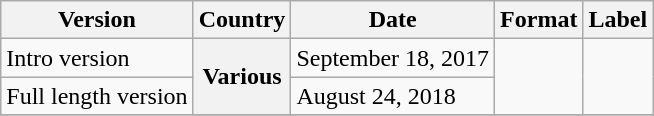<table class="wikitable plainrowheaders">
<tr>
<th>Version</th>
<th>Country</th>
<th>Date</th>
<th>Format</th>
<th>Label</th>
</tr>
<tr>
<td>Intro version</td>
<th scope="row" rowspan="2">Various</th>
<td>September 18, 2017</td>
<td rowspan="2"></td>
<td rowspan="2"><br></td>
</tr>
<tr>
<td>Full length version</td>
<td>August 24, 2018</td>
</tr>
<tr>
</tr>
</table>
